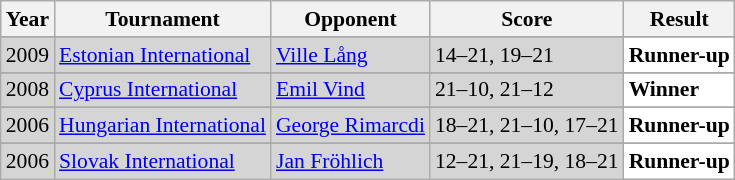<table class="sortable wikitable" style="font-size: 90%;">
<tr>
<th>Year</th>
<th>Tournament</th>
<th>Opponent</th>
<th>Score</th>
<th>Result</th>
</tr>
<tr>
</tr>
<tr style="background:#D5D5D5">
<td align="center">2009</td>
<td align="left"><a href='#'>Estonian International</a></td>
<td align="left"> <a href='#'>Ville Lång</a></td>
<td align="left">14–21, 19–21</td>
<td style="text-align:left; background:white"> <strong>Runner-up</strong></td>
</tr>
<tr>
</tr>
<tr style="background:#D5D5D5">
<td align="center">2008</td>
<td align="left"><a href='#'>Cyprus International</a></td>
<td align="left"> <a href='#'>Emil Vind</a></td>
<td align="left">21–10, 21–12</td>
<td style="text-align:left; background:white"> <strong>Winner</strong></td>
</tr>
<tr>
</tr>
<tr style="background:#D5D5D5">
<td align="center">2006</td>
<td align="left"><a href='#'>Hungarian International</a></td>
<td align="left"> <a href='#'>George Rimarcdi</a></td>
<td align="left">18–21, 21–10, 17–21</td>
<td style="text-align:left; background:white"> <strong>Runner-up</strong></td>
</tr>
<tr>
</tr>
<tr style="background:#D5D5D5">
<td align="center">2006</td>
<td align="left"><a href='#'>Slovak International</a></td>
<td align="left"> <a href='#'>Jan Fröhlich</a></td>
<td align="left">12–21, 21–19, 18–21</td>
<td style="text-align:left; background:white"> <strong>Runner-up</strong></td>
</tr>
</table>
